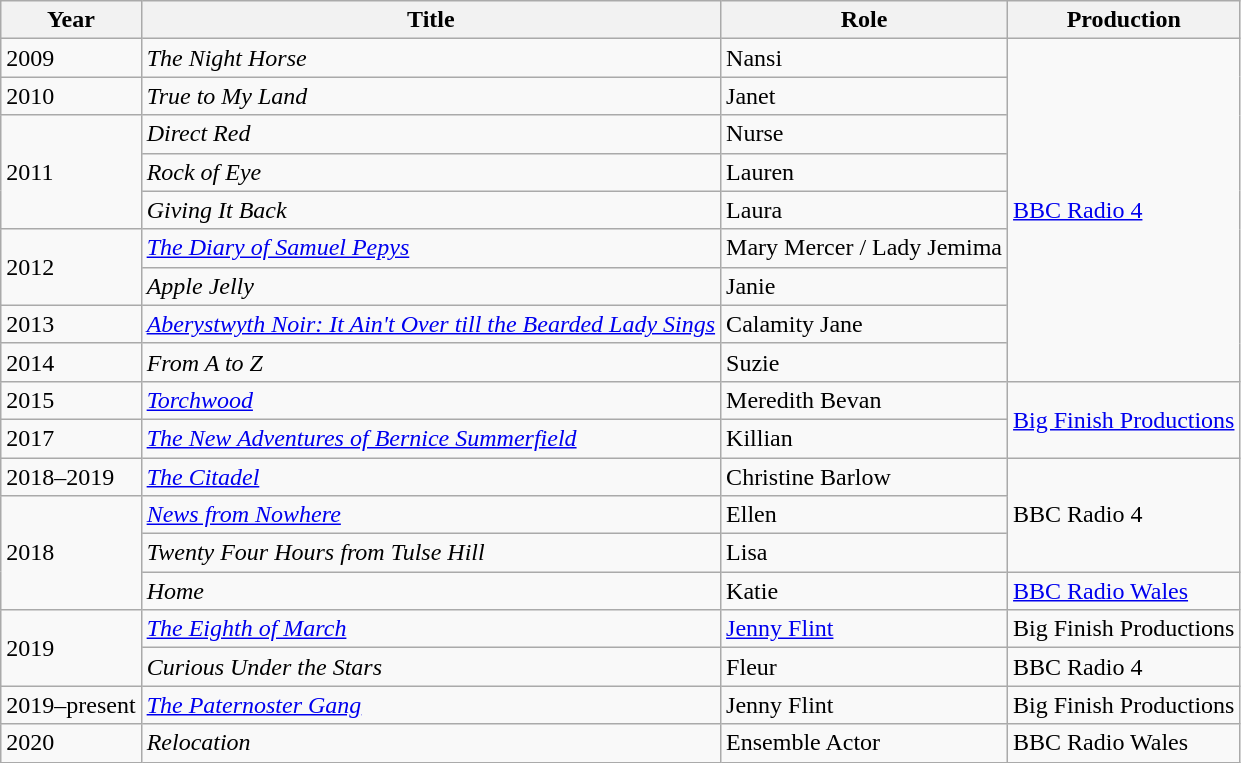<table class="wikitable sortable">
<tr>
<th>Year</th>
<th>Title</th>
<th>Role</th>
<th><strong>Production</strong></th>
</tr>
<tr>
<td>2009</td>
<td><em>The Night Horse</em></td>
<td>Nansi</td>
<td rowspan="9"><a href='#'>BBC Radio 4</a></td>
</tr>
<tr>
<td>2010</td>
<td><em>True to My Land</em></td>
<td>Janet</td>
</tr>
<tr>
<td rowspan="3">2011</td>
<td><em>Direct Red</em></td>
<td>Nurse</td>
</tr>
<tr>
<td><em>Rock of Eye</em></td>
<td>Lauren</td>
</tr>
<tr>
<td><em>Giving It Back</em></td>
<td>Laura</td>
</tr>
<tr>
<td rowspan="2">2012</td>
<td><em><a href='#'>The Diary of Samuel Pepys</a></em></td>
<td>Mary Mercer / Lady Jemima</td>
</tr>
<tr>
<td><em>Apple Jelly</em></td>
<td>Janie</td>
</tr>
<tr>
<td>2013</td>
<td><em><a href='#'>Aberystwyth Noir: It Ain't Over till the Bearded Lady Sings</a></em></td>
<td>Calamity Jane</td>
</tr>
<tr>
<td>2014</td>
<td><em>From A to Z</em></td>
<td>Suzie</td>
</tr>
<tr>
<td>2015</td>
<td><em><a href='#'>Torchwood</a></em></td>
<td>Meredith Bevan</td>
<td rowspan="2"><a href='#'>Big Finish Productions</a></td>
</tr>
<tr>
<td>2017</td>
<td><em><a href='#'>The New Adventures of Bernice Summerfield</a></em></td>
<td>Killian</td>
</tr>
<tr>
<td>2018–2019</td>
<td><em><a href='#'>The Citadel</a></em></td>
<td>Christine Barlow</td>
<td rowspan="3">BBC Radio 4</td>
</tr>
<tr>
<td rowspan="3">2018</td>
<td><em><a href='#'>News from Nowhere</a></em></td>
<td>Ellen</td>
</tr>
<tr>
<td><em>Twenty Four Hours from Tulse Hill</em></td>
<td>Lisa</td>
</tr>
<tr>
<td><em>Home</em></td>
<td>Katie</td>
<td><a href='#'>BBC Radio Wales</a></td>
</tr>
<tr>
<td rowspan="2">2019</td>
<td><em><a href='#'>The Eighth of March</a></em></td>
<td><a href='#'>Jenny Flint</a></td>
<td>Big Finish Productions</td>
</tr>
<tr>
<td><em>Curious Under the Stars</em></td>
<td>Fleur</td>
<td>BBC Radio 4</td>
</tr>
<tr>
<td>2019–present</td>
<td><em><a href='#'>The Paternoster Gang</a></em></td>
<td>Jenny Flint</td>
<td>Big Finish Productions</td>
</tr>
<tr>
<td>2020</td>
<td><em>Relocation</em></td>
<td>Ensemble Actor</td>
<td>BBC Radio Wales</td>
</tr>
</table>
